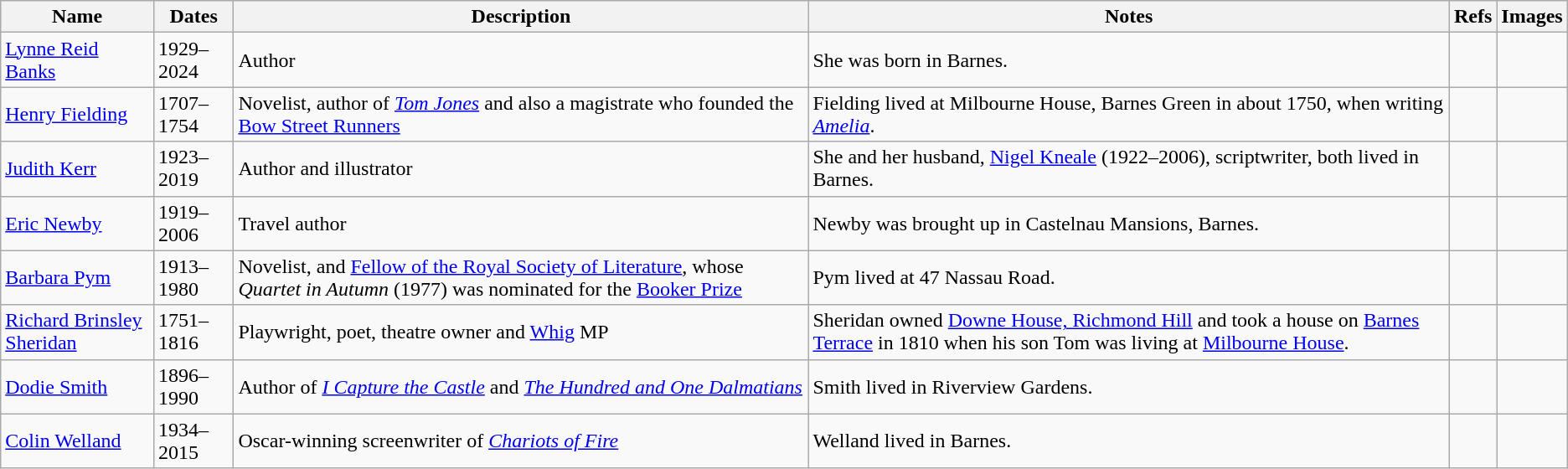<table class="wikitable sortable">
<tr>
<th>Name</th>
<th>Dates</th>
<th>Description</th>
<th>Notes</th>
<th>Refs</th>
<th>Images</th>
</tr>
<tr>
<td><a href='#'>Lynne Reid Banks</a></td>
<td>1929–2024</td>
<td>Author</td>
<td>She was born in Barnes.</td>
<td></td>
<td></td>
</tr>
<tr>
<td><a href='#'>Henry Fielding</a></td>
<td>1707–1754</td>
<td>Novelist, author of <em><a href='#'>Tom Jones</a></em> and also a magistrate who founded the <a href='#'>Bow Street Runners</a></td>
<td>Fielding lived at Milbourne House, Barnes Green in about 1750, when writing <em><a href='#'>Amelia</a></em>.</td>
<td></td>
<td></td>
</tr>
<tr>
<td><a href='#'>Judith Kerr</a></td>
<td>1923–2019</td>
<td>Author and illustrator</td>
<td>She and her husband, <a href='#'>Nigel Kneale</a> (1922–2006), scriptwriter, both lived in Barnes.</td>
<td></td>
<td></td>
</tr>
<tr>
<td><a href='#'>Eric Newby</a></td>
<td>1919–2006</td>
<td>Travel author</td>
<td>Newby was brought up in Castelnau Mansions, Barnes.</td>
<td></td>
<td></td>
</tr>
<tr>
<td><a href='#'>Barbara Pym</a></td>
<td>1913–1980</td>
<td>Novelist, and <a href='#'>Fellow of the Royal Society of Literature</a>, whose <em>Quartet in Autumn</em> (1977) was nominated for the <a href='#'>Booker Prize</a></td>
<td>Pym lived at 47 Nassau Road.</td>
<td></td>
</tr>
<tr>
<td><a href='#'>Richard Brinsley Sheridan</a></td>
<td>1751–1816</td>
<td>Playwright, poet, theatre owner and <a href='#'>Whig</a> MP</td>
<td>Sheridan owned <a href='#'>Downe House, Richmond Hill</a> and took a house on <a href='#'>Barnes Terrace</a> in 1810 when his son Tom was living at <a href='#'>Milbourne House</a>.</td>
<td></td>
<td></td>
</tr>
<tr>
<td><a href='#'>Dodie Smith</a></td>
<td>1896–1990</td>
<td>Author of <em><a href='#'>I Capture the Castle</a></em> and <em><a href='#'>The Hundred and One Dalmatians</a></em></td>
<td>Smith lived in Riverview Gardens.</td>
<td></td>
<td></td>
</tr>
<tr>
<td><a href='#'>Colin Welland</a></td>
<td>1934–2015</td>
<td>Oscar-winning screenwriter of <em><a href='#'>Chariots of Fire</a></em></td>
<td>Welland lived in Barnes.</td>
<td></td>
<td></td>
</tr>
</table>
